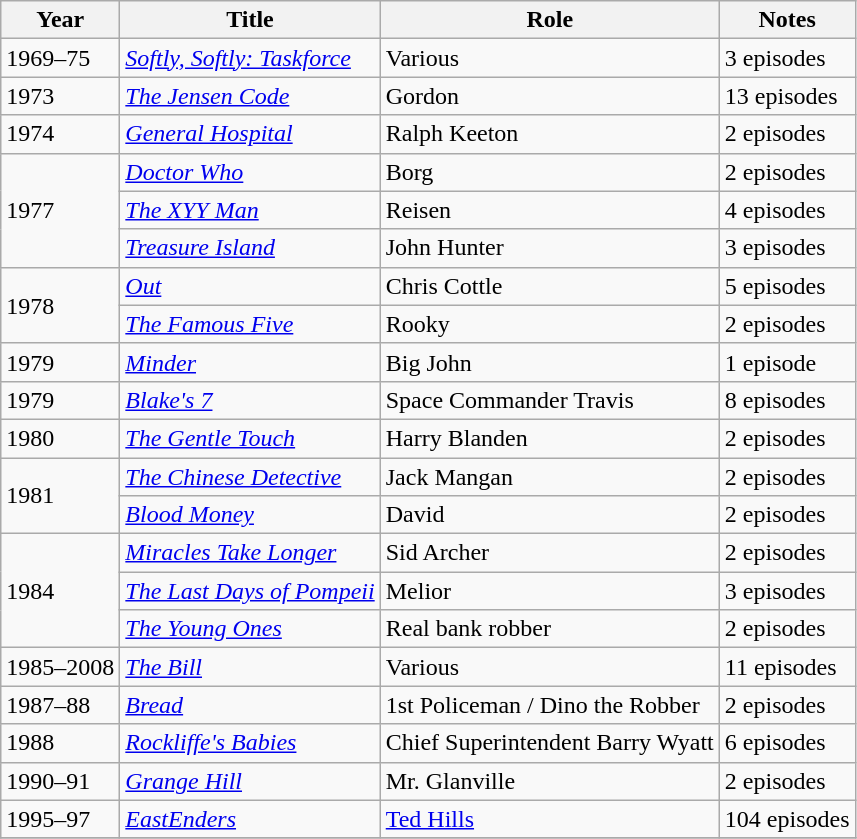<table class="wikitable sortable">
<tr>
<th>Year</th>
<th>Title</th>
<th>Role</th>
<th class="unsortable">Notes</th>
</tr>
<tr>
<td>1969–75</td>
<td><em><a href='#'>Softly, Softly: Taskforce</a></em></td>
<td>Various</td>
<td>3 episodes</td>
</tr>
<tr>
<td>1973</td>
<td><em><a href='#'>The Jensen Code</a></em></td>
<td>Gordon</td>
<td>13 episodes</td>
</tr>
<tr>
<td>1974</td>
<td><em><a href='#'>General Hospital</a></em></td>
<td>Ralph Keeton</td>
<td>2 episodes</td>
</tr>
<tr>
<td rowspan=3>1977</td>
<td><em><a href='#'>Doctor Who</a></em></td>
<td>Borg</td>
<td>2 episodes</td>
</tr>
<tr>
<td><em><a href='#'>The XYY Man</a></em></td>
<td>Reisen</td>
<td>4 episodes</td>
</tr>
<tr>
<td><em><a href='#'>Treasure Island</a></em></td>
<td>John Hunter</td>
<td>3 episodes</td>
</tr>
<tr>
<td rowspan=2>1978</td>
<td><em><a href='#'>Out</a></em></td>
<td>Chris Cottle</td>
<td>5 episodes</td>
</tr>
<tr>
<td><em><a href='#'>The Famous Five</a></em></td>
<td>Rooky</td>
<td>2 episodes</td>
</tr>
<tr>
<td>1979</td>
<td><em><a href='#'>Minder</a></em></td>
<td>Big John</td>
<td>1 episode</td>
</tr>
<tr>
<td>1979</td>
<td><em><a href='#'>Blake's 7</a></em></td>
<td>Space Commander Travis</td>
<td>8 episodes</td>
</tr>
<tr>
<td>1980</td>
<td><em><a href='#'>The Gentle Touch</a></em></td>
<td>Harry Blanden</td>
<td>2 episodes</td>
</tr>
<tr>
<td rowspan=2>1981</td>
<td><em><a href='#'>The Chinese Detective</a></em></td>
<td>Jack Mangan</td>
<td>2 episodes</td>
</tr>
<tr>
<td><em><a href='#'>Blood Money</a></em></td>
<td>David</td>
<td>2 episodes</td>
</tr>
<tr>
<td rowspan=3>1984</td>
<td><em><a href='#'>Miracles Take Longer</a></em></td>
<td>Sid Archer</td>
<td>2 episodes</td>
</tr>
<tr>
<td><em><a href='#'>The Last Days of Pompeii</a></em></td>
<td>Melior</td>
<td>3 episodes</td>
</tr>
<tr>
<td><em><a href='#'>The Young Ones</a></em></td>
<td>Real bank robber</td>
<td>2 episodes</td>
</tr>
<tr>
<td>1985–2008</td>
<td><em><a href='#'>The Bill</a></em></td>
<td>Various</td>
<td>11 episodes</td>
</tr>
<tr>
<td>1987–88</td>
<td><em><a href='#'>Bread</a></em></td>
<td>1st Policeman / Dino the Robber</td>
<td>2 episodes</td>
</tr>
<tr>
<td>1988</td>
<td><em><a href='#'>Rockliffe's Babies</a></em></td>
<td>Chief Superintendent Barry Wyatt</td>
<td>6 episodes</td>
</tr>
<tr>
<td>1990–91</td>
<td><em><a href='#'>Grange Hill</a></em></td>
<td>Mr. Glanville</td>
<td>2 episodes</td>
</tr>
<tr>
<td>1995–97</td>
<td><em><a href='#'>EastEnders</a></em></td>
<td><a href='#'>Ted Hills</a></td>
<td>104 episodes</td>
</tr>
<tr>
</tr>
</table>
